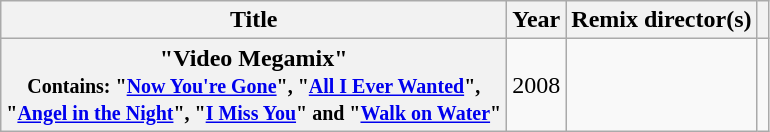<table class="wikitable plainrowheaders" style="text-align:center;">
<tr>
<th scope="col">Title</th>
<th scope="col">Year</th>
<th scope="col">Remix director(s)</th>
<th scope="col"></th>
</tr>
<tr>
<th scope="row">"Video Megamix"<br><small>Contains: "<a href='#'>Now You're Gone</a>", "<a href='#'>All I Ever Wanted</a>", <br>"<a href='#'>Angel in the Night</a>", "<a href='#'>I Miss You</a>" and "<a href='#'>Walk on Water</a>"</small></th>
<td>2008</td>
<td></td>
<td></td>
</tr>
</table>
